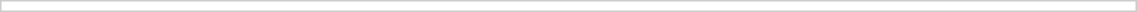<table style="border:1px solid #ccc; width:60%;">
<tr>
<td></td>
<td style="text-align:right; vertical-align:top;"></td>
</tr>
</table>
